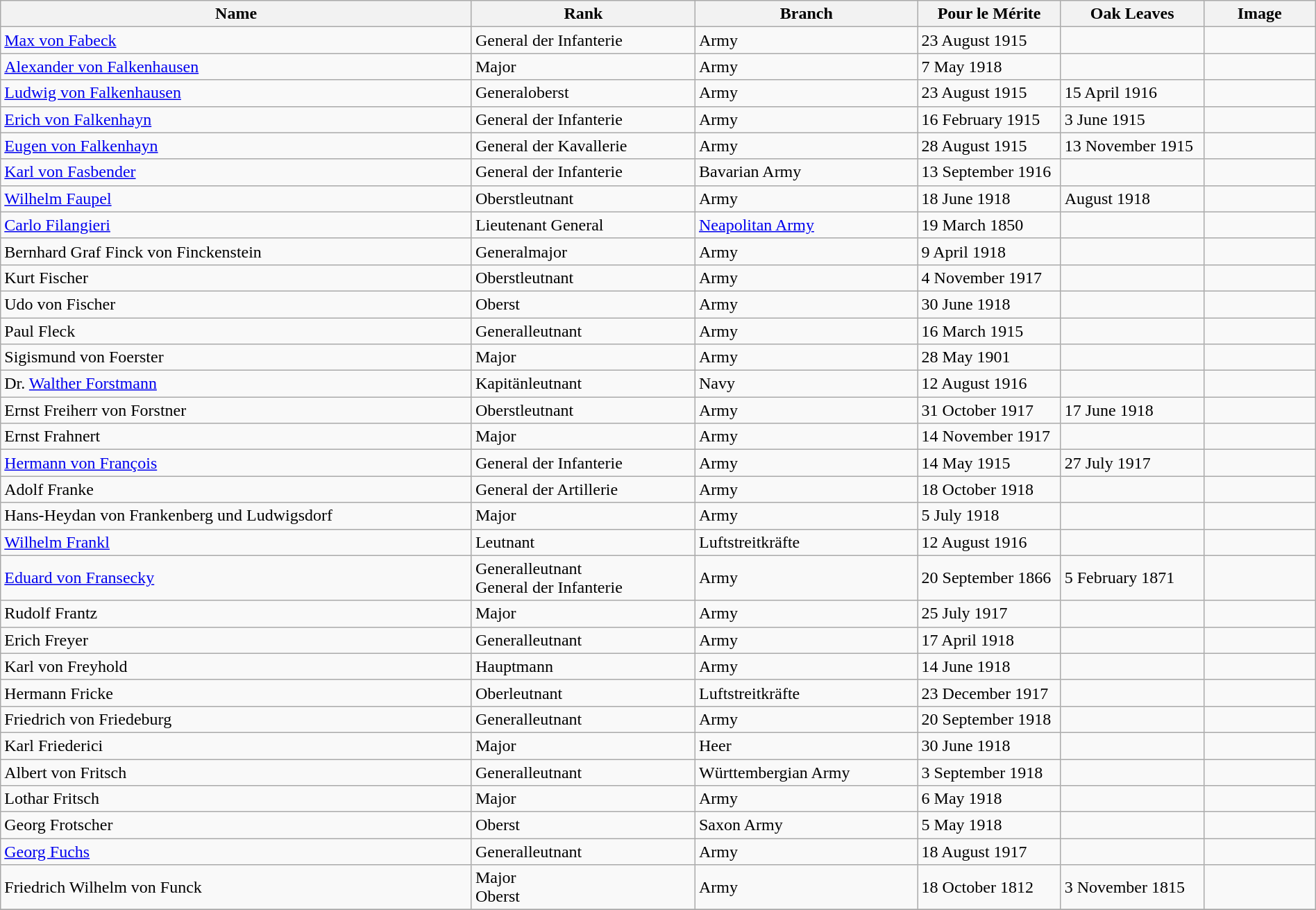<table class="wikitable" style="width:100%;">
<tr>
<th>Name</th>
<th>Rank</th>
<th>Branch</th>
<th width="130">Pour le Mérite</th>
<th width="130">Oak Leaves</th>
<th width="100">Image</th>
</tr>
<tr>
<td><a href='#'>Max von Fabeck</a></td>
<td>General der Infanterie</td>
<td>Army</td>
<td>23 August 1915</td>
<td></td>
<td></td>
</tr>
<tr>
<td><a href='#'>Alexander von Falkenhausen</a></td>
<td>Major</td>
<td>Army</td>
<td>7 May 1918</td>
<td></td>
<td></td>
</tr>
<tr>
<td><a href='#'>Ludwig von Falkenhausen</a></td>
<td>Generaloberst</td>
<td>Army</td>
<td>23 August 1915</td>
<td>15 April 1916</td>
<td></td>
</tr>
<tr>
<td><a href='#'>Erich von Falkenhayn</a></td>
<td>General der Infanterie</td>
<td>Army</td>
<td>16 February 1915</td>
<td>3 June 1915</td>
<td></td>
</tr>
<tr>
<td><a href='#'>Eugen von Falkenhayn</a></td>
<td>General der Kavallerie</td>
<td>Army</td>
<td>28 August 1915</td>
<td>13 November 1915</td>
<td></td>
</tr>
<tr>
<td><a href='#'>Karl von Fasbender</a></td>
<td>General der Infanterie</td>
<td>Bavarian Army</td>
<td>13 September 1916</td>
<td></td>
<td></td>
</tr>
<tr>
<td><a href='#'>Wilhelm Faupel</a></td>
<td>Oberstleutnant</td>
<td>Army</td>
<td>18 June 1918</td>
<td>August 1918</td>
<td></td>
</tr>
<tr>
<td><a href='#'>Carlo Filangieri</a></td>
<td>Lieutenant General</td>
<td><a href='#'>Neapolitan Army</a></td>
<td>19 March 1850</td>
<td></td>
<td></td>
</tr>
<tr>
<td>Bernhard Graf Finck von Finckenstein</td>
<td>Generalmajor</td>
<td>Army</td>
<td>9 April 1918</td>
<td></td>
<td></td>
</tr>
<tr>
<td>Kurt Fischer</td>
<td>Oberstleutnant</td>
<td>Army</td>
<td>4 November 1917</td>
<td></td>
<td></td>
</tr>
<tr>
<td>Udo von Fischer</td>
<td>Oberst</td>
<td>Army</td>
<td>30 June 1918</td>
<td></td>
<td></td>
</tr>
<tr>
<td>Paul Fleck</td>
<td>Generalleutnant</td>
<td>Army</td>
<td>16 March 1915</td>
<td></td>
<td></td>
</tr>
<tr>
<td>Sigismund von Foerster</td>
<td>Major</td>
<td>Army</td>
<td>28 May 1901</td>
<td></td>
<td></td>
</tr>
<tr>
<td>Dr. <a href='#'>Walther Forstmann</a></td>
<td>Kapitänleutnant</td>
<td>Navy</td>
<td>12 August 1916</td>
<td></td>
<td></td>
</tr>
<tr>
<td>Ernst Freiherr von Forstner</td>
<td>Oberstleutnant</td>
<td>Army</td>
<td>31 October 1917</td>
<td>17 June 1918</td>
<td></td>
</tr>
<tr>
<td>Ernst Frahnert</td>
<td>Major</td>
<td>Army</td>
<td>14 November 1917</td>
<td></td>
<td></td>
</tr>
<tr>
<td><a href='#'>Hermann von François</a></td>
<td>General der Infanterie</td>
<td>Army</td>
<td>14 May 1915</td>
<td>27 July 1917</td>
<td></td>
</tr>
<tr>
<td>Adolf Franke</td>
<td>General der Artillerie</td>
<td>Army</td>
<td>18 October 1918</td>
<td></td>
<td></td>
</tr>
<tr>
<td>Hans-Heydan von Frankenberg und Ludwigsdorf</td>
<td>Major</td>
<td>Army</td>
<td>5 July 1918</td>
<td></td>
<td></td>
</tr>
<tr>
<td><a href='#'>Wilhelm Frankl</a></td>
<td>Leutnant</td>
<td>Luftstreitkräfte</td>
<td>12 August 1916</td>
<td></td>
<td></td>
</tr>
<tr>
<td><a href='#'>Eduard von Fransecky</a></td>
<td>Generalleutnant<br>General der Infanterie</td>
<td>Army</td>
<td>20 September 1866</td>
<td>5 February 1871</td>
<td></td>
</tr>
<tr>
<td>Rudolf Frantz</td>
<td>Major</td>
<td>Army</td>
<td>25 July 1917</td>
<td></td>
<td></td>
</tr>
<tr>
<td>Erich Freyer</td>
<td>Generalleutnant</td>
<td>Army</td>
<td>17 April 1918</td>
<td></td>
<td></td>
</tr>
<tr>
<td>Karl von Freyhold</td>
<td>Hauptmann</td>
<td>Army</td>
<td>14 June 1918</td>
<td></td>
<td></td>
</tr>
<tr>
<td>Hermann Fricke</td>
<td>Oberleutnant</td>
<td>Luftstreitkräfte</td>
<td>23 December 1917</td>
<td></td>
<td></td>
</tr>
<tr>
<td>Friedrich von Friedeburg</td>
<td>Generalleutnant</td>
<td>Army</td>
<td>20 September 1918</td>
<td></td>
<td></td>
</tr>
<tr>
<td>Karl Friederici</td>
<td>Major</td>
<td>Heer</td>
<td>30 June 1918</td>
<td></td>
<td></td>
</tr>
<tr>
<td>Albert von Fritsch</td>
<td>Generalleutnant</td>
<td>Württembergian Army</td>
<td>3 September 1918</td>
<td></td>
<td></td>
</tr>
<tr>
<td>Lothar Fritsch</td>
<td>Major</td>
<td>Army</td>
<td>6 May 1918</td>
<td></td>
<td></td>
</tr>
<tr>
<td>Georg Frotscher</td>
<td>Oberst</td>
<td>Saxon Army</td>
<td>5 May 1918</td>
<td></td>
<td></td>
</tr>
<tr>
<td><a href='#'>Georg Fuchs</a></td>
<td>Generalleutnant</td>
<td>Army</td>
<td>18 August 1917</td>
<td></td>
<td></td>
</tr>
<tr>
<td>Friedrich Wilhelm von Funck</td>
<td>Major<br>Oberst</td>
<td>Army</td>
<td>18 October 1812</td>
<td>3 November 1815</td>
<td></td>
</tr>
<tr>
</tr>
</table>
